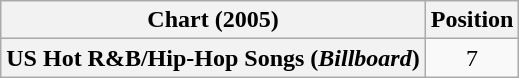<table class="wikitable sortable plainrowheaders" style="text-align:center">
<tr>
<th scope="col">Chart (2005)</th>
<th scope="col">Position</th>
</tr>
<tr>
<th scope="row">US Hot R&B/Hip-Hop Songs (<em>Billboard</em>)</th>
<td align="center">7</td>
</tr>
</table>
